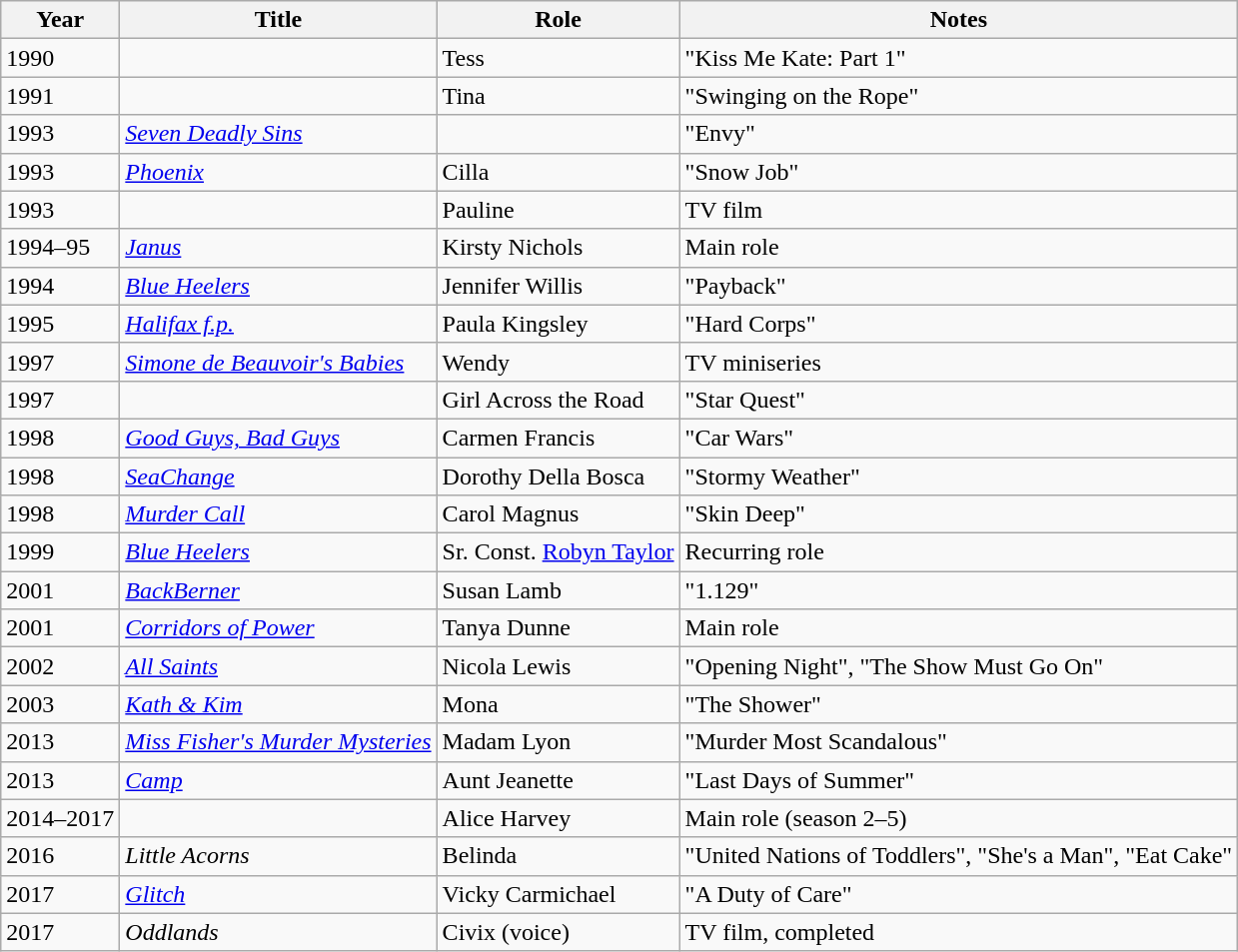<table class="wikitable sortable">
<tr>
<th>Year</th>
<th>Title</th>
<th>Role</th>
<th class="unsortable">Notes</th>
</tr>
<tr>
<td>1990</td>
<td><em></em></td>
<td>Tess</td>
<td>"Kiss Me Kate: Part 1"</td>
</tr>
<tr>
<td>1991</td>
<td><em></em></td>
<td>Tina</td>
<td>"Swinging on the Rope"</td>
</tr>
<tr>
<td>1993</td>
<td><em><a href='#'>Seven Deadly Sins</a></em></td>
<td></td>
<td>"Envy"</td>
</tr>
<tr>
<td>1993</td>
<td><em><a href='#'>Phoenix</a></em></td>
<td>Cilla</td>
<td>"Snow Job"</td>
</tr>
<tr>
<td>1993</td>
<td><em></em></td>
<td>Pauline</td>
<td>TV film</td>
</tr>
<tr>
<td>1994–95</td>
<td><em><a href='#'>Janus</a></em></td>
<td>Kirsty Nichols</td>
<td>Main role</td>
</tr>
<tr>
<td>1994</td>
<td><em><a href='#'>Blue Heelers</a></em></td>
<td>Jennifer Willis</td>
<td>"Payback"</td>
</tr>
<tr>
<td>1995</td>
<td><em><a href='#'>Halifax f.p.</a></em></td>
<td>Paula Kingsley</td>
<td>"Hard Corps"</td>
</tr>
<tr>
<td>1997</td>
<td><em><a href='#'>Simone de Beauvoir's Babies</a></em></td>
<td>Wendy</td>
<td>TV miniseries</td>
</tr>
<tr>
<td>1997</td>
<td><em></em></td>
<td>Girl Across the Road</td>
<td>"Star Quest"</td>
</tr>
<tr>
<td>1998</td>
<td><em><a href='#'>Good Guys, Bad Guys</a></em></td>
<td>Carmen Francis</td>
<td>"Car Wars"</td>
</tr>
<tr>
<td>1998</td>
<td><em><a href='#'>SeaChange</a></em></td>
<td>Dorothy Della Bosca</td>
<td>"Stormy Weather"</td>
</tr>
<tr>
<td>1998</td>
<td><em><a href='#'>Murder Call</a></em></td>
<td>Carol Magnus</td>
<td>"Skin Deep"</td>
</tr>
<tr>
<td>1999</td>
<td><em><a href='#'>Blue Heelers</a></em></td>
<td>Sr. Const. <a href='#'>Robyn Taylor</a></td>
<td>Recurring role</td>
</tr>
<tr>
<td>2001</td>
<td><em><a href='#'>BackBerner</a></em></td>
<td>Susan Lamb</td>
<td>"1.129"</td>
</tr>
<tr>
<td>2001</td>
<td><em><a href='#'>Corridors of Power</a></em></td>
<td>Tanya Dunne</td>
<td>Main role</td>
</tr>
<tr>
<td>2002</td>
<td><em><a href='#'>All Saints</a></em></td>
<td>Nicola Lewis</td>
<td>"Opening Night", "The Show Must Go On"</td>
</tr>
<tr>
<td>2003</td>
<td><em><a href='#'>Kath & Kim</a></em></td>
<td>Mona</td>
<td>"The Shower"</td>
</tr>
<tr>
<td>2013</td>
<td><em><a href='#'>Miss Fisher's Murder Mysteries</a></em></td>
<td>Madam Lyon</td>
<td>"Murder Most Scandalous"</td>
</tr>
<tr>
<td>2013</td>
<td><em><a href='#'>Camp</a></em></td>
<td>Aunt Jeanette</td>
<td>"Last Days of Summer"</td>
</tr>
<tr>
<td>2014–2017</td>
<td><em></em></td>
<td>Alice Harvey</td>
<td>Main role (season 2–5)</td>
</tr>
<tr>
<td>2016</td>
<td><em>Little Acorns</em></td>
<td>Belinda</td>
<td>"United Nations of Toddlers", "She's a Man", "Eat Cake"</td>
</tr>
<tr>
<td>2017</td>
<td><em><a href='#'>Glitch</a></em></td>
<td>Vicky Carmichael</td>
<td>"A Duty of Care"</td>
</tr>
<tr>
<td>2017</td>
<td><em>Oddlands</em></td>
<td>Civix (voice)</td>
<td>TV film, completed</td>
</tr>
</table>
